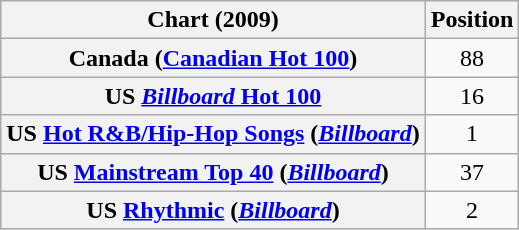<table class="wikitable plainrowheaders sortable" style="text-align:center">
<tr>
<th scope="col">Chart (2009)</th>
<th scope="col">Position</th>
</tr>
<tr>
<th scope="row">Canada (<a href='#'>Canadian Hot 100</a>)</th>
<td style="text-align:center;">88</td>
</tr>
<tr>
<th scope="row">US <a href='#'><em>Billboard</em> Hot 100</a></th>
<td style="text-align:center;">16</td>
</tr>
<tr>
<th scope="row">US <a href='#'>Hot R&B/Hip-Hop Songs</a> (<em><a href='#'>Billboard</a></em>)</th>
<td style="text-align:center;">1</td>
</tr>
<tr>
<th scope="row">US <a href='#'>Mainstream Top 40</a> (<em><a href='#'>Billboard</a></em>)</th>
<td style="text-align:center;">37</td>
</tr>
<tr>
<th scope="row">US <a href='#'>Rhythmic</a> (<em><a href='#'>Billboard</a></em>)</th>
<td style="text-align:center;">2</td>
</tr>
</table>
